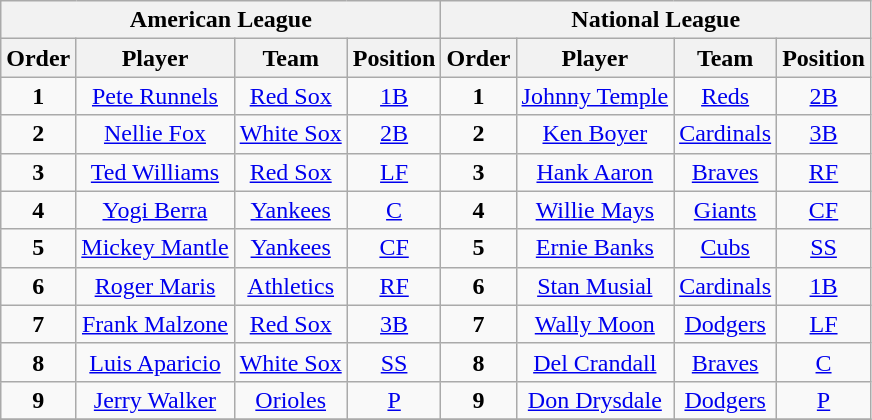<table class="wikitable" style="font-size: 100%; text-align:right;">
<tr>
<th colspan="4">American League</th>
<th colspan="4">National League</th>
</tr>
<tr>
<th>Order</th>
<th>Player</th>
<th>Team</th>
<th>Position</th>
<th>Order</th>
<th>Player</th>
<th>Team</th>
<th>Position</th>
</tr>
<tr>
<td align="center"><strong>1</strong></td>
<td align="center"><a href='#'>Pete Runnels</a></td>
<td align="center"><a href='#'>Red Sox</a></td>
<td align="center"><a href='#'>1B</a></td>
<td align="center"><strong>1</strong></td>
<td align="center"><a href='#'>Johnny Temple</a></td>
<td align="center"><a href='#'>Reds</a></td>
<td align="center"><a href='#'>2B</a></td>
</tr>
<tr>
<td align="center"><strong>2</strong></td>
<td align="center"><a href='#'>Nellie Fox</a></td>
<td align="center"><a href='#'>White Sox</a></td>
<td align="center"><a href='#'>2B</a></td>
<td align="center"><strong>2</strong></td>
<td align="center"><a href='#'>Ken Boyer</a></td>
<td align="center"><a href='#'>Cardinals</a></td>
<td align="center"><a href='#'>3B</a></td>
</tr>
<tr>
<td align="center"><strong>3</strong></td>
<td align="center"><a href='#'>Ted Williams</a></td>
<td align="center"><a href='#'>Red Sox</a></td>
<td align="center"><a href='#'>LF</a></td>
<td align="center"><strong>3</strong></td>
<td align="center"><a href='#'>Hank Aaron</a></td>
<td align="center"><a href='#'>Braves</a></td>
<td align="center"><a href='#'>RF</a></td>
</tr>
<tr>
<td align="center"><strong>4</strong></td>
<td align="center"><a href='#'>Yogi Berra</a></td>
<td align="center"><a href='#'>Yankees</a></td>
<td align="center"><a href='#'>C</a></td>
<td align="center"><strong>4</strong></td>
<td align="center"><a href='#'>Willie Mays</a></td>
<td align="center"><a href='#'>Giants</a></td>
<td align="center"><a href='#'>CF</a></td>
</tr>
<tr>
<td align="center"><strong>5</strong></td>
<td align="center"><a href='#'>Mickey Mantle</a></td>
<td align="center"><a href='#'>Yankees</a></td>
<td align="center"><a href='#'>CF</a></td>
<td align="center"><strong>5</strong></td>
<td align="center"><a href='#'>Ernie Banks</a></td>
<td align="center"><a href='#'>Cubs</a></td>
<td align="center"><a href='#'>SS</a></td>
</tr>
<tr>
<td align="center"><strong>6</strong></td>
<td align="center"><a href='#'>Roger Maris</a></td>
<td align="center"><a href='#'>Athletics</a></td>
<td align="center"><a href='#'>RF</a></td>
<td align="center"><strong>6</strong></td>
<td align="center"><a href='#'>Stan Musial</a></td>
<td align="center"><a href='#'>Cardinals</a></td>
<td align="center"><a href='#'>1B</a></td>
</tr>
<tr>
<td align="center"><strong>7</strong></td>
<td align="center"><a href='#'>Frank Malzone</a></td>
<td align="center"><a href='#'>Red Sox</a></td>
<td align="center"><a href='#'>3B</a></td>
<td align="center"><strong>7</strong></td>
<td align="center"><a href='#'>Wally Moon</a></td>
<td align="center"><a href='#'>Dodgers</a></td>
<td align="center"><a href='#'>LF</a></td>
</tr>
<tr>
<td align="center"><strong>8</strong></td>
<td align="center"><a href='#'>Luis Aparicio</a></td>
<td align="center"><a href='#'>White Sox</a></td>
<td align="center"><a href='#'>SS</a></td>
<td align="center"><strong>8</strong></td>
<td align="center"><a href='#'>Del Crandall</a></td>
<td align="center"><a href='#'>Braves</a></td>
<td align="center"><a href='#'>C</a></td>
</tr>
<tr>
<td align="center"><strong>9</strong></td>
<td align="center"><a href='#'>Jerry Walker</a></td>
<td align="center"><a href='#'>Orioles</a></td>
<td align="center"><a href='#'>P</a></td>
<td align="center"><strong>9</strong></td>
<td align="center"><a href='#'>Don Drysdale</a></td>
<td align="center"><a href='#'>Dodgers</a></td>
<td align="center"><a href='#'>P</a></td>
</tr>
<tr>
</tr>
</table>
